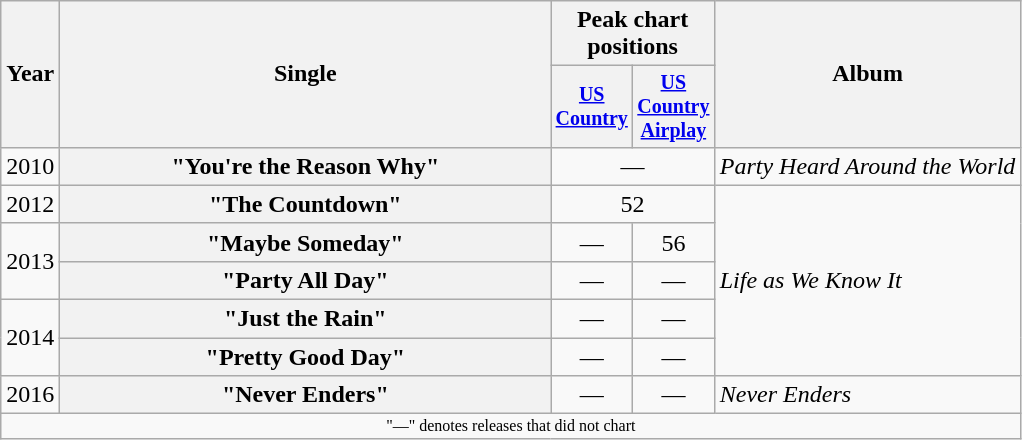<table class="wikitable plainrowheaders" style="text-align:center;">
<tr>
<th rowspan="2">Year</th>
<th rowspan="2" style="width:20em;">Single</th>
<th colspan="2">Peak chart<br>positions</th>
<th rowspan="2">Album</th>
</tr>
<tr style="font-size:smaller;">
<th width="45"><a href='#'>US Country</a><br></th>
<th width="45"><a href='#'>US Country Airplay</a><br></th>
</tr>
<tr>
<td>2010</td>
<th scope="row">"You're the Reason Why"</th>
<td colspan=2>—</td>
<td align="left"><em>Party Heard Around the World</em></td>
</tr>
<tr>
<td>2012</td>
<th scope="row">"The Countdown"</th>
<td colspan="2">52</td>
<td align="left" rowspan="5"><em>Life as We Know It</em></td>
</tr>
<tr>
<td rowspan="2">2013</td>
<th scope="row">"Maybe Someday"</th>
<td>—</td>
<td>56</td>
</tr>
<tr>
<th scope="row">"Party All Day"</th>
<td>—</td>
<td>—</td>
</tr>
<tr>
<td rowspan="2">2014</td>
<th scope="row">"Just the Rain"</th>
<td>—</td>
<td>—</td>
</tr>
<tr>
<th scope="row">"Pretty Good Day"</th>
<td>—</td>
<td>—</td>
</tr>
<tr>
<td>2016</td>
<th scope="row">"Never Enders"</th>
<td>—</td>
<td>—</td>
<td align="left"><em>Never Enders</em></td>
</tr>
<tr>
<td colspan="5" style="font-size:8pt">"—" denotes releases that did not chart</td>
</tr>
</table>
